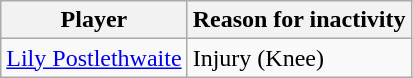<table class="wikitable plainrowheaders">
<tr>
<th scope="col"><strong>Player</strong></th>
<th scope="col"><strong>Reason for inactivity</strong></th>
</tr>
<tr>
<td><a href='#'>Lily Postlethwaite</a></td>
<td>Injury (Knee)</td>
</tr>
</table>
